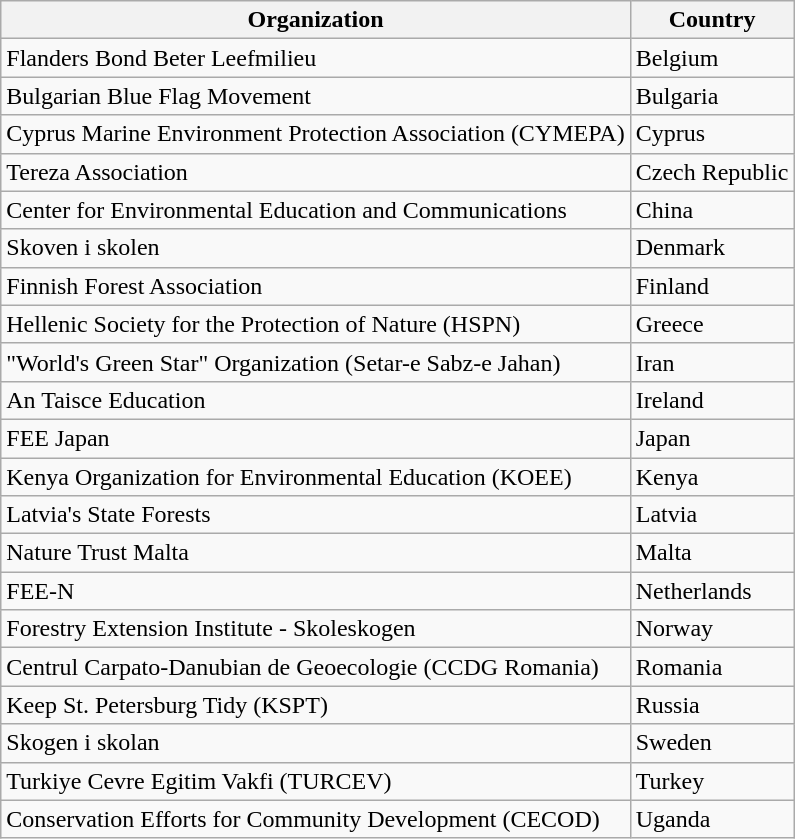<table class="wikitable sortable">
<tr>
<th>Organization</th>
<th>Country</th>
</tr>
<tr>
<td>Flanders Bond Beter Leefmilieu</td>
<td>Belgium</td>
</tr>
<tr>
<td>Bulgarian Blue Flag Movement</td>
<td>Bulgaria</td>
</tr>
<tr>
<td>Cyprus Marine Environment Protection Association (CYMEPA)</td>
<td>Cyprus</td>
</tr>
<tr>
<td>Tereza Association</td>
<td>Czech Republic</td>
</tr>
<tr>
<td>Center for Environmental Education and Communications</td>
<td>China</td>
</tr>
<tr>
<td>Skoven i skolen</td>
<td>Denmark</td>
</tr>
<tr>
<td>Finnish Forest Association</td>
<td>Finland</td>
</tr>
<tr>
<td>Hellenic Society for the Protection of Nature (HSPN)</td>
<td>Greece</td>
</tr>
<tr>
<td>"World's Green Star" Organization (Setar-e Sabz-e Jahan)</td>
<td>Iran</td>
</tr>
<tr>
<td>An Taisce Education</td>
<td>Ireland</td>
</tr>
<tr>
<td>FEE Japan</td>
<td>Japan</td>
</tr>
<tr>
<td>Kenya Organization for Environmental Education (KOEE)</td>
<td>Kenya</td>
</tr>
<tr>
<td>Latvia's State Forests</td>
<td>Latvia</td>
</tr>
<tr>
<td>Nature Trust Malta</td>
<td>Malta</td>
</tr>
<tr>
<td>FEE-N</td>
<td>Netherlands</td>
</tr>
<tr>
<td>Forestry Extension Institute - Skoleskogen</td>
<td>Norway</td>
</tr>
<tr>
<td>Centrul Carpato-Danubian de Geoecologie (CCDG Romania)</td>
<td>Romania</td>
</tr>
<tr>
<td>Keep St. Petersburg Tidy (KSPT)</td>
<td>Russia</td>
</tr>
<tr>
<td>Skogen i skolan</td>
<td>Sweden</td>
</tr>
<tr>
<td>Turkiye Cevre Egitim Vakfi (TURCEV)</td>
<td>Turkey</td>
</tr>
<tr>
<td>Conservation Efforts for Community Development (CECOD)</td>
<td>Uganda</td>
</tr>
</table>
